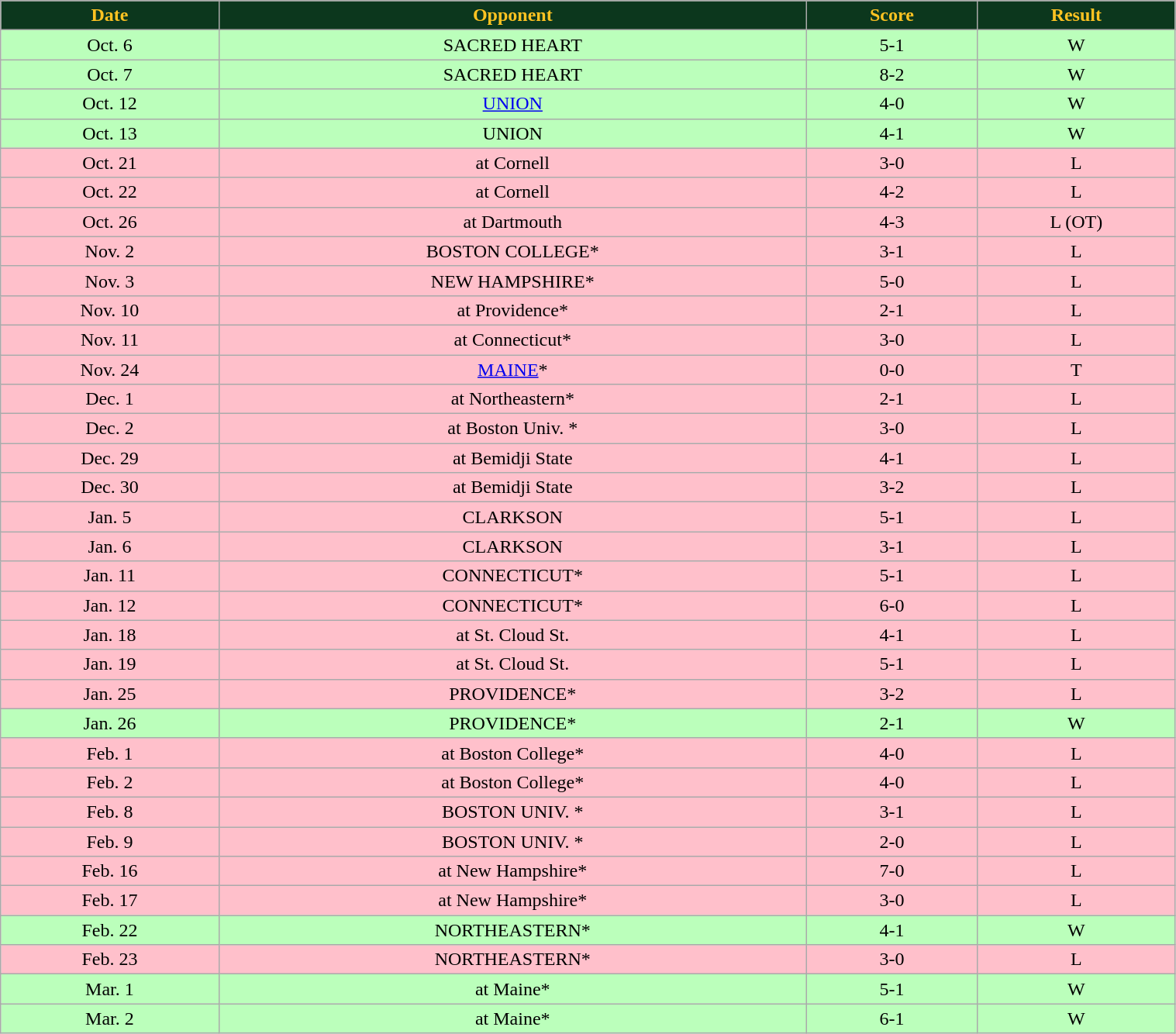<table class="wikitable" width="80%">
<tr align="center"  style="background:#0C371D;color:#ffc322;">
<td><strong>Date</strong></td>
<td><strong>Opponent</strong></td>
<td><strong>Score</strong></td>
<td><strong>Result</strong></td>
</tr>
<tr align="center" bgcolor="bbffbb">
<td>Oct. 6</td>
<td>SACRED HEART</td>
<td>5-1</td>
<td>W</td>
</tr>
<tr align="center" bgcolor="bbffbb">
<td>Oct. 7</td>
<td>SACRED HEART</td>
<td>8-2</td>
<td>W</td>
</tr>
<tr align="center" bgcolor="bbffbb">
<td>Oct. 12</td>
<td><a href='#'>UNION</a></td>
<td>4-0</td>
<td>W</td>
</tr>
<tr align="center" bgcolor="bbffbb">
<td>Oct. 13</td>
<td>UNION</td>
<td>4-1</td>
<td>W</td>
</tr>
<tr align="center" bgcolor="pink">
<td>Oct. 21</td>
<td>at Cornell</td>
<td>3-0</td>
<td>L</td>
</tr>
<tr align="center" bgcolor="pink">
<td>Oct. 22</td>
<td>at Cornell</td>
<td>4-2</td>
<td>L</td>
</tr>
<tr align="center" bgcolor="pink">
<td>Oct. 26</td>
<td>at Dartmouth</td>
<td>4-3</td>
<td>L (OT)</td>
</tr>
<tr align="center" bgcolor="pink">
<td>Nov. 2</td>
<td>BOSTON COLLEGE*</td>
<td>3-1</td>
<td>L</td>
</tr>
<tr align="center" bgcolor="pink">
<td>Nov. 3</td>
<td>NEW HAMPSHIRE*</td>
<td>5-0</td>
<td>L</td>
</tr>
<tr align="center" bgcolor="pink">
<td>Nov. 10</td>
<td>at Providence*</td>
<td>2-1</td>
<td>L</td>
</tr>
<tr align="center" bgcolor="pink">
<td>Nov. 11</td>
<td>at Connecticut*</td>
<td>3-0</td>
<td>L</td>
</tr>
<tr align="center" bgcolor="pink">
<td>Nov. 24</td>
<td><a href='#'>MAINE</a>*</td>
<td>0-0</td>
<td>T</td>
</tr>
<tr align="center" bgcolor="pink">
<td>Dec. 1</td>
<td>at Northeastern*</td>
<td>2-1</td>
<td>L</td>
</tr>
<tr align="center" bgcolor="pink">
<td>Dec. 2</td>
<td>at Boston Univ. *</td>
<td>3-0</td>
<td>L</td>
</tr>
<tr align="center" bgcolor="pink">
<td>Dec. 29</td>
<td>at Bemidji State</td>
<td>4-1</td>
<td>L</td>
</tr>
<tr align="center" bgcolor="pink">
<td>Dec. 30</td>
<td>at Bemidji State</td>
<td>3-2</td>
<td>L</td>
</tr>
<tr align="center" bgcolor="pink">
<td>Jan. 5</td>
<td>CLARKSON</td>
<td>5-1</td>
<td>L</td>
</tr>
<tr align="center" bgcolor="pink">
<td>Jan. 6</td>
<td>CLARKSON</td>
<td>3-1</td>
<td>L</td>
</tr>
<tr align="center" bgcolor="pink">
<td>Jan. 11</td>
<td>CONNECTICUT*</td>
<td>5-1</td>
<td>L</td>
</tr>
<tr align="center" bgcolor="pink">
<td>Jan. 12</td>
<td>CONNECTICUT*</td>
<td>6-0</td>
<td>L</td>
</tr>
<tr align="center" bgcolor="pink">
<td>Jan. 18</td>
<td>at St. Cloud St.</td>
<td>4-1</td>
<td>L</td>
</tr>
<tr align="center" bgcolor="pink">
<td>Jan. 19</td>
<td>at St. Cloud St.</td>
<td>5-1</td>
<td>L</td>
</tr>
<tr align="center" bgcolor="pink">
<td>Jan. 25</td>
<td>PROVIDENCE*</td>
<td>3-2</td>
<td>L</td>
</tr>
<tr align="center" bgcolor="bbffbb">
<td>Jan. 26</td>
<td>PROVIDENCE*</td>
<td>2-1</td>
<td>W</td>
</tr>
<tr align="center" bgcolor="pink">
<td>Feb. 1</td>
<td>at Boston College*</td>
<td>4-0</td>
<td>L</td>
</tr>
<tr align="center" bgcolor="pink">
<td>Feb. 2</td>
<td>at Boston College*</td>
<td>4-0</td>
<td>L</td>
</tr>
<tr align="center" bgcolor="pink">
<td>Feb. 8</td>
<td>BOSTON UNIV. *</td>
<td>3-1</td>
<td>L</td>
</tr>
<tr align="center" bgcolor="pink">
<td>Feb. 9</td>
<td>BOSTON UNIV. *</td>
<td>2-0</td>
<td>L</td>
</tr>
<tr align="center" bgcolor="pink">
<td>Feb. 16</td>
<td>at New Hampshire*</td>
<td>7-0</td>
<td>L</td>
</tr>
<tr align="center" bgcolor="pink">
<td>Feb. 17</td>
<td>at New Hampshire*</td>
<td>3-0</td>
<td>L</td>
</tr>
<tr align="center" bgcolor="bbffbb">
<td>Feb. 22</td>
<td>NORTHEASTERN*</td>
<td>4-1</td>
<td>W</td>
</tr>
<tr align="center" bgcolor="pink">
<td>Feb. 23</td>
<td>NORTHEASTERN*</td>
<td>3-0</td>
<td>L</td>
</tr>
<tr align="center" bgcolor="bbffbb">
<td>Mar. 1</td>
<td>at Maine*</td>
<td>5-1</td>
<td>W</td>
</tr>
<tr align="center" bgcolor="bbffbb">
<td>Mar. 2</td>
<td>at Maine*</td>
<td>6-1</td>
<td>W</td>
</tr>
</table>
